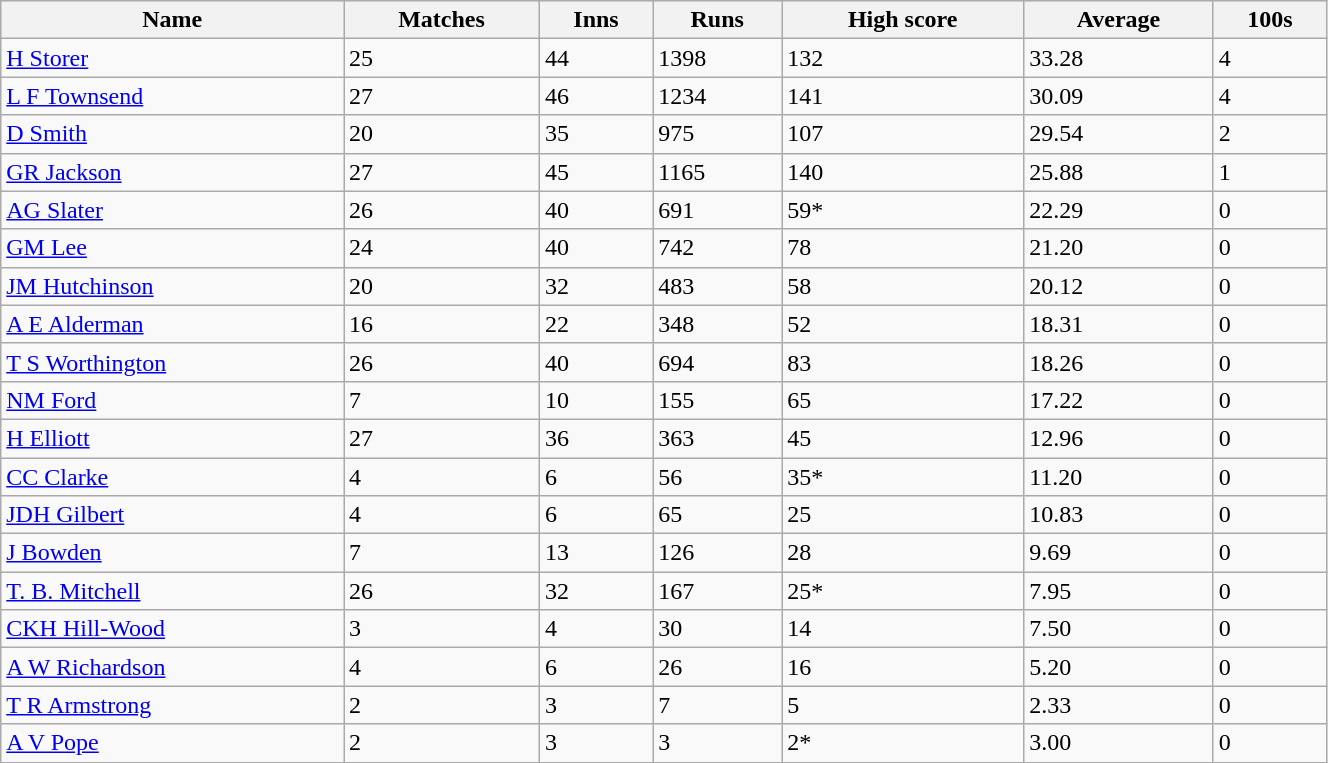<table class="wikitable sortable" style="width:70%;">
<tr style="background:#efefef;">
<th>Name</th>
<th>Matches</th>
<th>Inns</th>
<th>Runs</th>
<th>High score</th>
<th>Average</th>
<th>100s</th>
</tr>
<tr>
<td><a href='#'>H Storer</a></td>
<td>25</td>
<td>44</td>
<td>1398</td>
<td>132</td>
<td>33.28</td>
<td>4</td>
</tr>
<tr>
<td><a href='#'>L F Townsend</a></td>
<td>27</td>
<td>46</td>
<td>1234</td>
<td>141</td>
<td>30.09</td>
<td>4</td>
</tr>
<tr>
<td><a href='#'>D Smith</a></td>
<td>20</td>
<td>35</td>
<td>975</td>
<td>107</td>
<td>29.54</td>
<td>2</td>
</tr>
<tr>
<td><a href='#'>GR Jackson</a></td>
<td>27</td>
<td>45</td>
<td>1165</td>
<td>140</td>
<td>25.88</td>
<td>1</td>
</tr>
<tr>
<td><a href='#'>AG Slater</a></td>
<td>26</td>
<td>40</td>
<td>691</td>
<td>59*</td>
<td>22.29</td>
<td>0</td>
</tr>
<tr>
<td><a href='#'>GM Lee</a></td>
<td>24</td>
<td>40</td>
<td>742</td>
<td>78</td>
<td>21.20</td>
<td>0</td>
</tr>
<tr>
<td><a href='#'>JM Hutchinson</a></td>
<td>20</td>
<td>32</td>
<td>483</td>
<td>58</td>
<td>20.12</td>
<td>0</td>
</tr>
<tr>
<td><a href='#'>A E Alderman</a></td>
<td>16</td>
<td>22</td>
<td>348</td>
<td>52</td>
<td>18.31</td>
<td>0</td>
</tr>
<tr>
<td><a href='#'>T S Worthington</a></td>
<td>26</td>
<td>40</td>
<td>694</td>
<td>83</td>
<td>18.26</td>
<td>0</td>
</tr>
<tr>
<td><a href='#'>NM Ford</a></td>
<td>7</td>
<td>10</td>
<td>155</td>
<td>65</td>
<td>17.22</td>
<td>0</td>
</tr>
<tr>
<td><a href='#'>H Elliott</a></td>
<td>27</td>
<td>36</td>
<td>363</td>
<td>45</td>
<td>12.96</td>
<td>0</td>
</tr>
<tr>
<td><a href='#'>CC Clarke</a></td>
<td>4</td>
<td>6</td>
<td>56</td>
<td>35*</td>
<td>11.20</td>
<td>0</td>
</tr>
<tr>
<td><a href='#'>JDH Gilbert</a></td>
<td>4</td>
<td>6</td>
<td>65</td>
<td>25</td>
<td>10.83</td>
<td>0</td>
</tr>
<tr>
<td><a href='#'>J Bowden</a></td>
<td>7</td>
<td>13</td>
<td>126</td>
<td>28</td>
<td>9.69</td>
<td>0</td>
</tr>
<tr>
<td><a href='#'>T. B. Mitchell</a></td>
<td>26</td>
<td>32</td>
<td>167</td>
<td>25*</td>
<td>7.95</td>
<td>0</td>
</tr>
<tr>
<td><a href='#'>CKH Hill-Wood</a></td>
<td>3</td>
<td>4</td>
<td>30</td>
<td>14</td>
<td>7.50</td>
<td>0</td>
</tr>
<tr>
<td><a href='#'>A W Richardson</a></td>
<td>4</td>
<td>6</td>
<td>26</td>
<td>16</td>
<td>5.20</td>
<td>0</td>
</tr>
<tr>
<td><a href='#'>T R Armstrong</a></td>
<td>2</td>
<td>3</td>
<td>7</td>
<td>5</td>
<td>2.33</td>
<td>0</td>
</tr>
<tr>
<td><a href='#'>A V Pope</a></td>
<td>2</td>
<td>3</td>
<td>3</td>
<td>2*</td>
<td>3.00</td>
<td>0   </td>
</tr>
</table>
